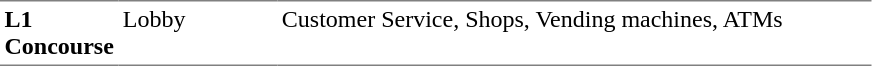<table table border=0 cellspacing=0 cellpadding=3>
<tr>
<td style="border-bottom:solid 1px gray; border-top:solid 1px gray;" valign=top width=50><strong>L1<br>Concourse</strong></td>
<td style="border-bottom:solid 1px gray; border-top:solid 1px gray;" valign=top width=100>Lobby</td>
<td style="border-bottom:solid 1px gray; border-top:solid 1px gray;" valign=top width=390>Customer Service, Shops, Vending machines, ATMs</td>
</tr>
</table>
